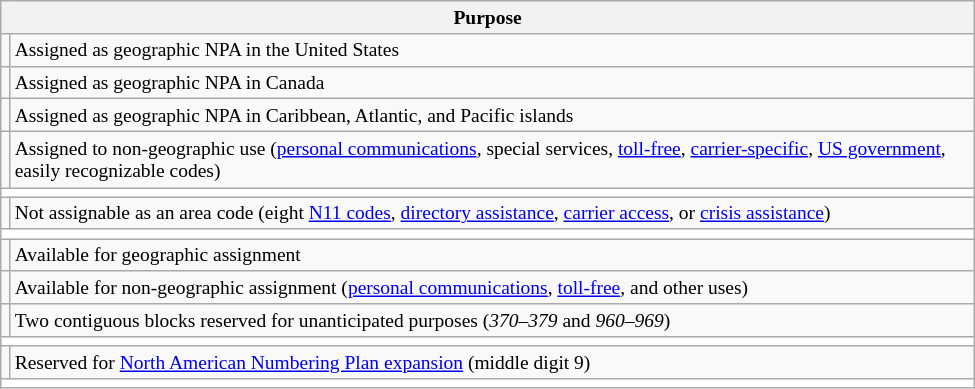<table class=wikitable style="font-size:small; line-height:120%; max-width:50em;">
<tr>
<th colspan=2>Purpose</th>
</tr>
<tr>
<td></td>
<td>Assigned as geographic NPA in the United States</td>
</tr>
<tr>
<td></td>
<td>Assigned as geographic NPA in Canada</td>
</tr>
<tr>
<td></td>
<td>Assigned as geographic NPA in Caribbean, Atlantic, and Pacific islands</td>
</tr>
<tr>
<td></td>
<td>Assigned to non-geographic use (<a href='#'>personal communications</a>, special services, <a href='#'>toll-free</a>, <a href='#'>carrier-specific</a>, <a href='#'>US government</a>, easily recognizable codes)</td>
</tr>
<tr>
<td colspan=2 style="background-color: white;"></td>
</tr>
<tr>
<td></td>
<td>Not assignable as an area code (eight <a href='#'>N11 codes</a>, <a href='#'>directory assistance</a>, <a href='#'>carrier access</a>, or <a href='#'>crisis assistance</a>)</td>
</tr>
<tr>
<td colspan=2 style="background-color: white;"></td>
</tr>
<tr>
<td></td>
<td>Available for geographic assignment</td>
</tr>
<tr>
<td></td>
<td>Available for non-geographic assignment (<a href='#'>personal communications</a>, <a href='#'>toll-free</a>, and other uses)</td>
</tr>
<tr>
<td></td>
<td>Two contiguous blocks reserved for unanticipated purposes (<em>370–379</em> and <em>960–969</em>)</td>
</tr>
<tr>
<td colspan=3 style="background-color: white;"></td>
</tr>
<tr>
<td></td>
<td>Reserved for <a href='#'>North American Numbering Plan expansion</a> (middle digit 9)</td>
</tr>
<tr>
<td colspan=2 style="background-color: white;"></td>
</tr>
</table>
